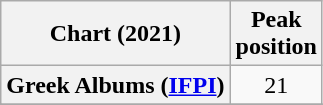<table class="wikitable sortable plainrowheaders">
<tr>
<th>Chart (2021)</th>
<th>Peak<br>position</th>
</tr>
<tr>
<th scope="row">Greek Albums (<a href='#'>IFPI</a>)</th>
<td style="text-align:center;">21</td>
</tr>
<tr>
</tr>
<tr>
</tr>
</table>
